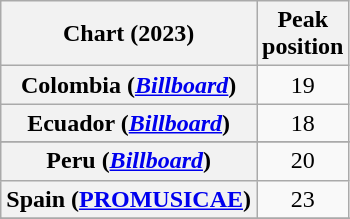<table class="wikitable sortable plainrowheaders" style="text-align:center">
<tr>
<th scope="col">Chart (2023)</th>
<th scope="col">Peak<br>position</th>
</tr>
<tr>
<th scope="row">Colombia (<em><a href='#'>Billboard</a></em>)</th>
<td>19</td>
</tr>
<tr>
<th scope="row">Ecuador (<em><a href='#'>Billboard</a></em>)</th>
<td>18</td>
</tr>
<tr>
</tr>
<tr>
<th scope="row">Peru (<em><a href='#'>Billboard</a></em>)</th>
<td>20</td>
</tr>
<tr>
<th scope="row">Spain (<a href='#'>PROMUSICAE</a>)</th>
<td>23</td>
</tr>
<tr>
</tr>
<tr>
</tr>
</table>
